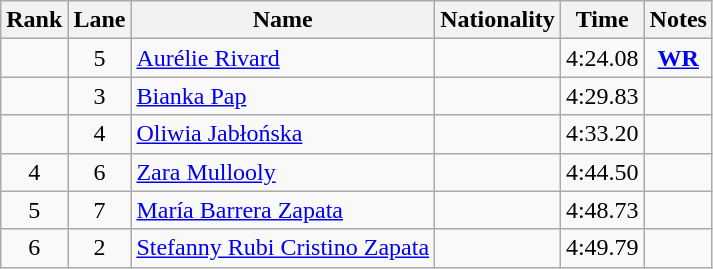<table class="wikitable sortable" style="text-align:center">
<tr>
<th>Rank</th>
<th>Lane</th>
<th>Name</th>
<th>Nationality</th>
<th>Time</th>
<th>Notes</th>
</tr>
<tr>
<td></td>
<td>5</td>
<td align=left><a href='#'>Aurélie Rivard</a></td>
<td align=left></td>
<td>4:24.08</td>
<td><strong><a href='#'>WR</a></strong></td>
</tr>
<tr>
<td></td>
<td>3</td>
<td align=left><a href='#'>Bianka Pap</a></td>
<td align=left></td>
<td>4:29.83</td>
<td></td>
</tr>
<tr>
<td></td>
<td>4</td>
<td align=left><a href='#'>Oliwia Jabłońska</a></td>
<td align=left></td>
<td>4:33.20</td>
<td></td>
</tr>
<tr>
<td>4</td>
<td>6</td>
<td align=left><a href='#'>Zara Mullooly</a></td>
<td align=left></td>
<td>4:44.50</td>
<td></td>
</tr>
<tr>
<td>5</td>
<td>7</td>
<td align=left><a href='#'>María Barrera Zapata</a></td>
<td align=left></td>
<td>4:48.73</td>
<td></td>
</tr>
<tr>
<td>6</td>
<td>2</td>
<td align=left><a href='#'>Stefanny Rubi Cristino Zapata</a></td>
<td align=left></td>
<td>4:49.79</td>
<td></td>
</tr>
</table>
